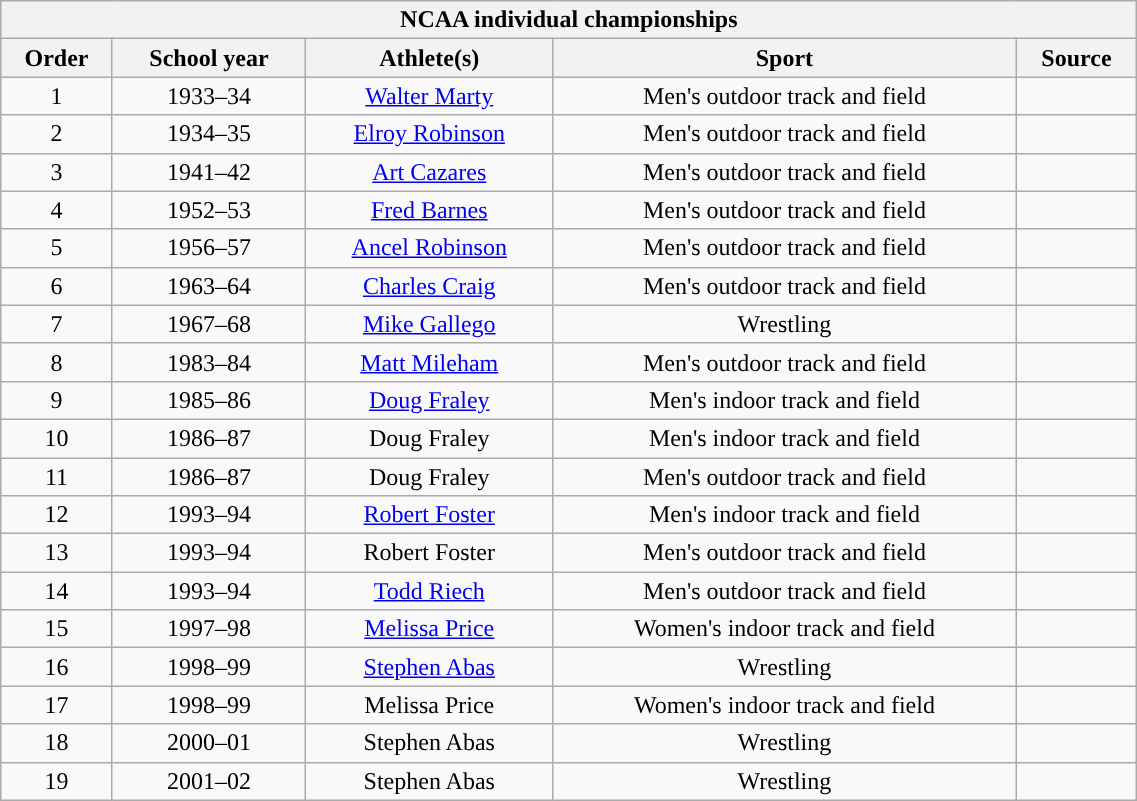<table class="wikitable sortable" width="60%">
<tr align="center">
<th colspan=5>NCAA individual championships</th>
</tr>
<tr>
<th>Order</th>
<th>School year</th>
<th>Athlete(s)</th>
<th>Sport</th>
<th>Source</th>
</tr>
<tr align="center" bgcolor="">
<td>1</td>
<td>1933–34</td>
<td><a href='#'>Walter Marty</a></td>
<td>Men's outdoor track and field</td>
<td></td>
</tr>
<tr align="center" bgcolor="">
<td>2</td>
<td>1934–35</td>
<td><a href='#'>Elroy Robinson</a></td>
<td>Men's outdoor track and field</td>
<td></td>
</tr>
<tr align="center" bgcolor="">
<td>3</td>
<td>1941–42</td>
<td><a href='#'>Art Cazares</a></td>
<td>Men's outdoor track and field</td>
<td></td>
</tr>
<tr align="center" bgcolor="">
<td>4</td>
<td>1952–53</td>
<td><a href='#'>Fred Barnes</a></td>
<td>Men's outdoor track and field</td>
<td></td>
</tr>
<tr align="center" bgcolor="">
<td>5</td>
<td>1956–57</td>
<td><a href='#'>Ancel Robinson</a></td>
<td>Men's outdoor track and field</td>
<td></td>
</tr>
<tr align="center" bgcolor="">
<td>6</td>
<td>1963–64</td>
<td><a href='#'>Charles Craig</a></td>
<td>Men's outdoor track and field</td>
<td></td>
</tr>
<tr align="center" bgcolor="">
<td>7</td>
<td>1967–68</td>
<td><a href='#'>Mike Gallego</a></td>
<td>Wrestling</td>
<td></td>
</tr>
<tr align="center" bgcolor="">
<td>8</td>
<td>1983–84</td>
<td><a href='#'>Matt Mileham</a></td>
<td>Men's outdoor track and field</td>
<td></td>
</tr>
<tr align="center" bgcolor="">
<td>9</td>
<td>1985–86</td>
<td><a href='#'>Doug Fraley</a></td>
<td>Men's indoor track and field</td>
<td></td>
</tr>
<tr align="center" bgcolor="">
<td>10</td>
<td>1986–87</td>
<td>Doug Fraley</td>
<td>Men's indoor track and field</td>
<td></td>
</tr>
<tr align="center" bgcolor="">
<td>11</td>
<td>1986–87</td>
<td>Doug Fraley</td>
<td>Men's outdoor track and field</td>
<td></td>
</tr>
<tr align="center" bgcolor="">
<td>12</td>
<td>1993–94</td>
<td><a href='#'>Robert Foster</a></td>
<td>Men's indoor track and field</td>
<td></td>
</tr>
<tr align="center" bgcolor="">
<td>13</td>
<td>1993–94</td>
<td>Robert Foster</td>
<td>Men's outdoor track and field</td>
<td></td>
</tr>
<tr align="center" bgcolor="">
<td>14</td>
<td>1993–94</td>
<td><a href='#'>Todd Riech</a></td>
<td>Men's outdoor track and field</td>
<td></td>
</tr>
<tr align="center" bgcolor="">
<td>15</td>
<td>1997–98</td>
<td><a href='#'>Melissa Price</a></td>
<td>Women's indoor track and field</td>
<td></td>
</tr>
<tr align="center" bgcolor="">
<td>16</td>
<td>1998–99</td>
<td><a href='#'>Stephen Abas</a></td>
<td>Wrestling</td>
<td></td>
</tr>
<tr align="center" bgcolor="">
<td>17</td>
<td>1998–99</td>
<td>Melissa Price</td>
<td>Women's indoor track and field</td>
<td></td>
</tr>
<tr align="center" bgcolor="">
<td>18</td>
<td>2000–01</td>
<td>Stephen Abas</td>
<td>Wrestling</td>
<td></td>
</tr>
<tr align="center" bgcolor="">
<td>19</td>
<td>2001–02</td>
<td>Stephen Abas</td>
<td>Wrestling</td>
<td></td>
</tr>
</table>
